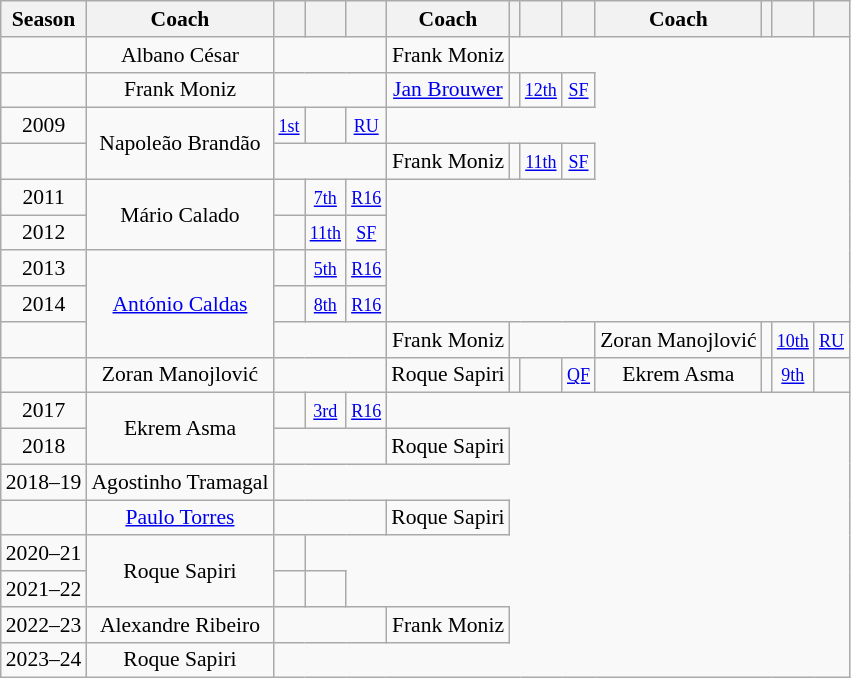<table class="wikitable" style="text-align:center; font-size:90%">
<tr>
<th>Season</th>
<th>Coach</th>
<th></th>
<th></th>
<th></th>
<th>Coach</th>
<th></th>
<th></th>
<th></th>
<th>Coach</th>
<th></th>
<th></th>
<th></th>
</tr>
<tr>
<td></td>
<td> Albano César</td>
<td colspan=3></td>
<td> Frank Moniz</td>
</tr>
<tr>
<td></td>
<td> Frank Moniz</td>
<td colspan=3></td>
<td> <a href='#'>Jan Brouwer</a></td>
<td></td>
<td><small><a href='#'>12th</a></small></td>
<td><small><a href='#'>SF</a></small></td>
</tr>
<tr>
<td>2009</td>
<td rowspan=2> Napoleão Brandão</td>
<td><small><a href='#'>1st</a></small></td>
<td></td>
<td><small><a href='#'>RU</a></small></td>
</tr>
<tr>
<td></td>
<td colspan=3></td>
<td> Frank Moniz</td>
<td></td>
<td><small><a href='#'>11th</a></small></td>
<td><small><a href='#'>SF</a></small></td>
</tr>
<tr>
<td>2011</td>
<td rowspan=2> Mário Calado</td>
<td></td>
<td><small><a href='#'>7th</a></small></td>
<td><small><a href='#'>R16</a></small></td>
</tr>
<tr>
<td>2012</td>
<td></td>
<td><small><a href='#'>11th</a></small></td>
<td><small><a href='#'>SF</a></small></td>
</tr>
<tr>
<td>2013</td>
<td rowspan=3> <a href='#'>António Caldas</a></td>
<td></td>
<td><small><a href='#'>5th</a></small></td>
<td><small><a href='#'>R16</a></small></td>
</tr>
<tr>
<td>2014</td>
<td></td>
<td><small><a href='#'>8th</a></small></td>
<td><small><a href='#'>R16</a></small></td>
</tr>
<tr>
<td></td>
<td colspan=3></td>
<td> Frank Moniz</td>
<td colspan=3></td>
<td> Zoran Manojlović</td>
<td></td>
<td><small><a href='#'>10th</a></small></td>
<td><small><a href='#'>RU</a></small></td>
</tr>
<tr>
<td></td>
<td> Zoran Manojlović</td>
<td colspan=3></td>
<td> Roque Sapiri</td>
<td></td>
<td></td>
<td><small><a href='#'>QF</a></small></td>
<td> Ekrem Asma</td>
<td></td>
<td><small><a href='#'>9th</a></small></td>
<td></td>
</tr>
<tr>
<td>2017</td>
<td rowspan=2> Ekrem Asma</td>
<td></td>
<td><small><a href='#'>3rd</a></small></td>
<td><small><a href='#'>R16</a></small></td>
</tr>
<tr>
<td>2018</td>
<td colspan=3></td>
<td> Roque Sapiri</td>
</tr>
<tr>
<td>2018–19</td>
<td> Agostinho Tramagal</td>
</tr>
<tr>
<td></td>
<td> <a href='#'>Paulo Torres</a></td>
<td colspan=3></td>
<td> Roque Sapiri</td>
</tr>
<tr>
<td>2020–21</td>
<td rowspan=2> Roque Sapiri</td>
<td></td>
</tr>
<tr>
<td>2021–22</td>
<td></td>
<td></td>
</tr>
<tr>
<td>2022–23</td>
<td> Alexandre Ribeiro</td>
<td colspan=3></td>
<td> Frank Moniz</td>
</tr>
<tr>
<td>2023–24</td>
<td> Roque Sapiri</td>
</tr>
</table>
